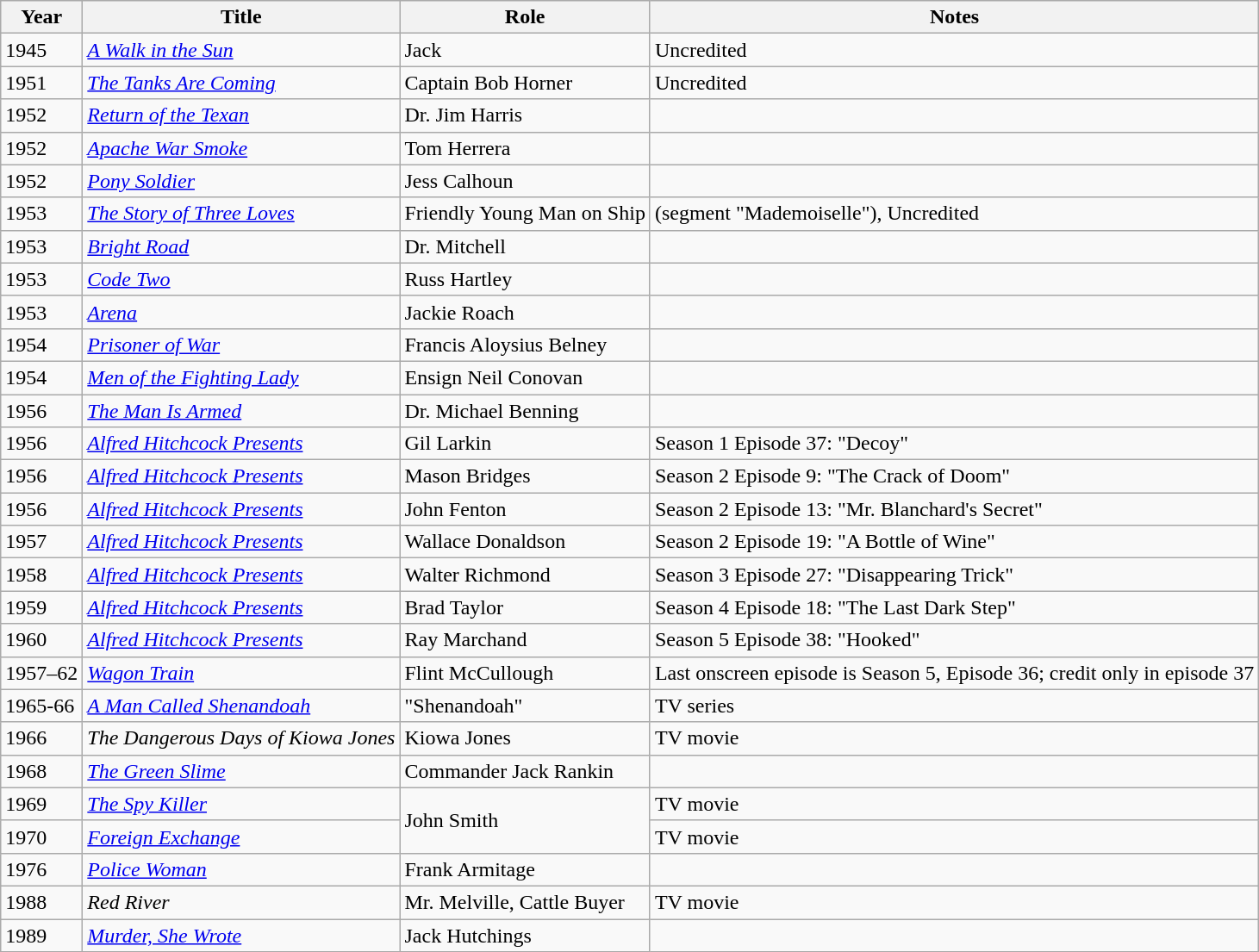<table class="wikitable">
<tr>
<th>Year</th>
<th>Title</th>
<th>Role</th>
<th>Notes</th>
</tr>
<tr>
<td>1945</td>
<td><em><a href='#'>A Walk in the Sun</a></em></td>
<td>Jack</td>
<td>Uncredited</td>
</tr>
<tr>
<td>1951</td>
<td><em><a href='#'>The Tanks Are Coming</a></em></td>
<td>Captain Bob Horner</td>
<td>Uncredited</td>
</tr>
<tr>
<td>1952</td>
<td><em><a href='#'>Return of the Texan</a></em></td>
<td>Dr. Jim Harris</td>
<td></td>
</tr>
<tr>
<td>1952</td>
<td><em><a href='#'>Apache War Smoke</a></em></td>
<td>Tom Herrera</td>
<td></td>
</tr>
<tr>
<td>1952</td>
<td><em><a href='#'>Pony Soldier</a></em></td>
<td>Jess Calhoun</td>
<td></td>
</tr>
<tr>
<td>1953</td>
<td><em><a href='#'>The Story of Three Loves</a></em></td>
<td>Friendly Young Man on Ship</td>
<td>(segment "Mademoiselle"), Uncredited</td>
</tr>
<tr>
<td>1953</td>
<td><em><a href='#'>Bright Road</a></em></td>
<td>Dr. Mitchell</td>
<td></td>
</tr>
<tr>
<td>1953</td>
<td><em><a href='#'>Code Two</a></em></td>
<td>Russ Hartley</td>
<td></td>
</tr>
<tr>
<td>1953</td>
<td><em><a href='#'>Arena</a></em></td>
<td>Jackie Roach</td>
<td></td>
</tr>
<tr>
<td>1954</td>
<td><em><a href='#'>Prisoner of War</a></em></td>
<td>Francis Aloysius Belney</td>
<td></td>
</tr>
<tr>
<td>1954</td>
<td><em><a href='#'>Men of the Fighting Lady</a></em></td>
<td>Ensign Neil Conovan</td>
<td></td>
</tr>
<tr>
<td>1956</td>
<td><em><a href='#'>The Man Is Armed</a></em></td>
<td>Dr. Michael Benning</td>
<td></td>
</tr>
<tr>
<td>1956</td>
<td><em><a href='#'>Alfred Hitchcock Presents</a></em></td>
<td>Gil Larkin</td>
<td>Season 1 Episode 37: "Decoy"</td>
</tr>
<tr>
<td>1956</td>
<td><em><a href='#'>Alfred Hitchcock Presents</a></em></td>
<td>Mason Bridges</td>
<td>Season 2 Episode 9: "The Crack of Doom"</td>
</tr>
<tr>
<td>1956</td>
<td><em><a href='#'>Alfred Hitchcock Presents</a></em></td>
<td>John Fenton</td>
<td>Season 2 Episode 13: "Mr. Blanchard's Secret"</td>
</tr>
<tr>
<td>1957</td>
<td><em><a href='#'>Alfred Hitchcock Presents</a></em></td>
<td>Wallace Donaldson</td>
<td>Season 2 Episode 19: "A Bottle of Wine"</td>
</tr>
<tr>
<td>1958</td>
<td><em><a href='#'>Alfred Hitchcock Presents</a></em></td>
<td>Walter Richmond</td>
<td>Season 3 Episode 27: "Disappearing Trick"</td>
</tr>
<tr>
<td>1959</td>
<td><em><a href='#'>Alfred Hitchcock Presents</a></em></td>
<td>Brad Taylor</td>
<td>Season 4 Episode 18: "The Last Dark Step"</td>
</tr>
<tr>
<td>1960</td>
<td><em><a href='#'>Alfred Hitchcock Presents</a></em></td>
<td>Ray Marchand</td>
<td>Season 5 Episode 38: "Hooked"</td>
</tr>
<tr>
<td>1957–62</td>
<td><em><a href='#'>Wagon Train</a></em></td>
<td>Flint McCullough</td>
<td>Last onscreen episode is Season 5, Episode 36; credit only in episode 37</td>
</tr>
<tr>
<td>1965-66</td>
<td><em><a href='#'>A Man Called Shenandoah</a></em></td>
<td>"Shenandoah"</td>
<td>TV series</td>
</tr>
<tr>
<td>1966</td>
<td><em>The Dangerous Days of Kiowa Jones</em></td>
<td>Kiowa Jones</td>
<td>TV movie</td>
</tr>
<tr>
<td>1968</td>
<td><em><a href='#'>The Green Slime</a></em></td>
<td>Commander Jack Rankin</td>
<td></td>
</tr>
<tr>
<td>1969</td>
<td><em><a href='#'>The Spy Killer</a></em></td>
<td rowspan="2">John Smith</td>
<td>TV movie</td>
</tr>
<tr>
<td>1970</td>
<td><em><a href='#'>Foreign Exchange</a></em></td>
<td>TV movie</td>
</tr>
<tr>
<td>1976</td>
<td><em><a href='#'>Police Woman</a></em></td>
<td>Frank Armitage</td>
<td></td>
</tr>
<tr>
<td>1988</td>
<td><em>Red River</em></td>
<td>Mr. Melville, Cattle Buyer</td>
<td>TV movie</td>
</tr>
<tr>
<td>1989</td>
<td><em><a href='#'>Murder, She Wrote</a></em></td>
<td>Jack Hutchings</td>
<td></td>
</tr>
</table>
